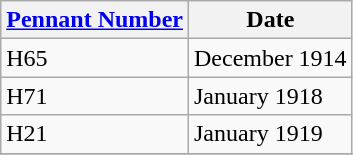<table class="wikitable" style="text-align:left">
<tr>
<th><a href='#'>Pennant Number</a></th>
<th>Date</th>
</tr>
<tr>
<td>H65</td>
<td>December 1914</td>
</tr>
<tr>
<td>H71</td>
<td>January 1918</td>
</tr>
<tr>
<td>H21</td>
<td>January 1919</td>
</tr>
<tr>
</tr>
</table>
